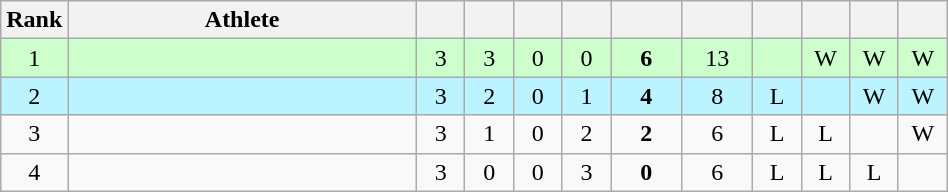<table class="wikitable" style="text-align: center;">
<tr>
<th width=25>Rank</th>
<th width=225>Athlete</th>
<th width=25></th>
<th width=25></th>
<th width=25></th>
<th width=25></th>
<th width=40></th>
<th width=40></th>
<th width=25></th>
<th width=25></th>
<th width=25></th>
<th width=25></th>
</tr>
<tr bgcolor=ccffcc>
<td>1</td>
<td align=left></td>
<td>3</td>
<td>3</td>
<td>0</td>
<td>0</td>
<td><strong>6</strong></td>
<td>13</td>
<td></td>
<td>W</td>
<td>W</td>
<td>W</td>
</tr>
<tr bgcolor=bbf3ff>
<td>2</td>
<td align=left></td>
<td>3</td>
<td>2</td>
<td>0</td>
<td>1</td>
<td><strong>4</strong></td>
<td>8</td>
<td>L</td>
<td></td>
<td>W</td>
<td>W</td>
</tr>
<tr>
<td>3</td>
<td align=left></td>
<td>3</td>
<td>1</td>
<td>0</td>
<td>2</td>
<td><strong>2</strong></td>
<td>6</td>
<td>L</td>
<td>L</td>
<td></td>
<td>W</td>
</tr>
<tr>
<td>4</td>
<td align=left></td>
<td>3</td>
<td>0</td>
<td>0</td>
<td>3</td>
<td><strong>0</strong></td>
<td>6</td>
<td>L</td>
<td>L</td>
<td>L</td>
<td></td>
</tr>
</table>
